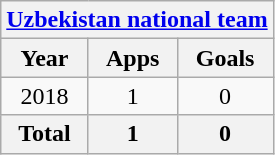<table class="wikitable" style="text-align:center">
<tr>
<th colspan=3><a href='#'>Uzbekistan national team</a></th>
</tr>
<tr>
<th>Year</th>
<th>Apps</th>
<th>Goals</th>
</tr>
<tr>
<td>2018</td>
<td>1</td>
<td>0</td>
</tr>
<tr>
<th>Total</th>
<th>1</th>
<th>0</th>
</tr>
</table>
